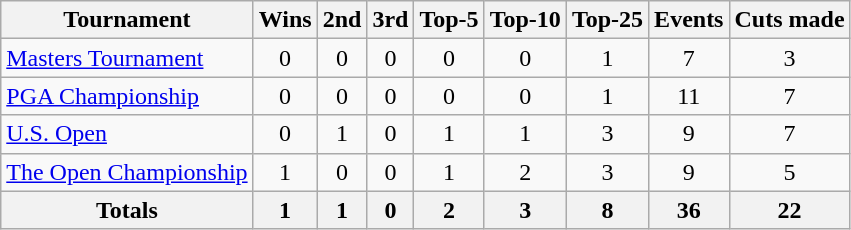<table class=wikitable style=text-align:center>
<tr>
<th>Tournament</th>
<th>Wins</th>
<th>2nd</th>
<th>3rd</th>
<th>Top-5</th>
<th>Top-10</th>
<th>Top-25</th>
<th>Events</th>
<th>Cuts made</th>
</tr>
<tr>
<td align=left><a href='#'>Masters Tournament</a></td>
<td>0</td>
<td>0</td>
<td>0</td>
<td>0</td>
<td>0</td>
<td>1</td>
<td>7</td>
<td>3</td>
</tr>
<tr>
<td align=left><a href='#'>PGA Championship</a></td>
<td>0</td>
<td>0</td>
<td>0</td>
<td>0</td>
<td>0</td>
<td>1</td>
<td>11</td>
<td>7</td>
</tr>
<tr>
<td align=left><a href='#'>U.S. Open</a></td>
<td>0</td>
<td>1</td>
<td>0</td>
<td>1</td>
<td>1</td>
<td>3</td>
<td>9</td>
<td>7</td>
</tr>
<tr>
<td align=left><a href='#'>The Open Championship</a></td>
<td>1</td>
<td>0</td>
<td>0</td>
<td>1</td>
<td>2</td>
<td>3</td>
<td>9</td>
<td>5</td>
</tr>
<tr>
<th>Totals</th>
<th>1</th>
<th>1</th>
<th>0</th>
<th>2</th>
<th>3</th>
<th>8</th>
<th>36</th>
<th>22</th>
</tr>
</table>
